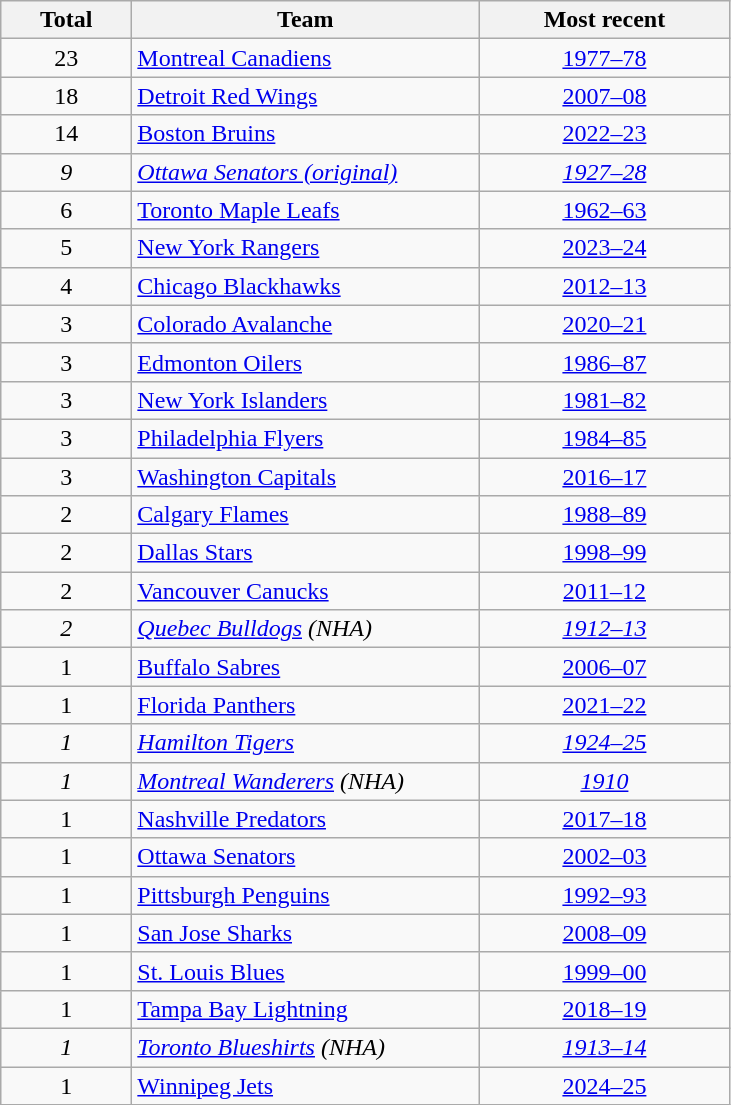<table class="wikitable sortable" style="text-align:center">
<tr>
<th style="width:5em">Total</th>
<th style="width:14em">Team</th>
<th style="width:10em">Most recent</th>
</tr>
<tr>
<td>23</td>
<td style="text-align:left;"><a href='#'>Montreal Canadiens</a> </td>
<td><a href='#'>1977–78</a></td>
</tr>
<tr>
<td>18</td>
<td style="text-align:left;"><a href='#'>Detroit Red Wings</a></td>
<td><a href='#'>2007–08</a></td>
</tr>
<tr>
<td>14</td>
<td style="text-align:left;"><a href='#'>Boston Bruins</a></td>
<td><a href='#'>2022–23</a></td>
</tr>
<tr>
<td><em>9</em></td>
<td style="text-align:left;"><em><a href='#'>Ottawa Senators (original)</a> </em></td>
<td><em><a href='#'>1927–28</a></em></td>
</tr>
<tr>
<td>6</td>
<td style="text-align:left;"><a href='#'>Toronto Maple Leafs</a></td>
<td><a href='#'>1962–63</a></td>
</tr>
<tr>
<td>5</td>
<td style="text-align:left;"><a href='#'>New York Rangers</a></td>
<td><a href='#'>2023–24</a></td>
</tr>
<tr>
<td>4</td>
<td style="text-align:left;"><a href='#'>Chicago Blackhawks</a></td>
<td><a href='#'>2012–13</a></td>
</tr>
<tr>
<td>3</td>
<td style="text-align:left;"><a href='#'>Colorado Avalanche</a></td>
<td><a href='#'>2020–21</a></td>
</tr>
<tr>
<td>3</td>
<td style="text-align:left;"><a href='#'>Edmonton Oilers</a></td>
<td><a href='#'>1986–87</a></td>
</tr>
<tr>
<td>3</td>
<td style="text-align:left;"><a href='#'>New York Islanders</a></td>
<td><a href='#'>1981–82</a></td>
</tr>
<tr>
<td>3</td>
<td style="text-align:left;"><a href='#'>Philadelphia Flyers</a></td>
<td><a href='#'>1984–85</a></td>
</tr>
<tr>
<td>3</td>
<td style="text-align:left;"><a href='#'>Washington Capitals</a></td>
<td><a href='#'>2016–17</a></td>
</tr>
<tr>
<td>2</td>
<td style="text-align:left;"><a href='#'>Calgary Flames</a></td>
<td><a href='#'>1988–89</a></td>
</tr>
<tr>
<td>2</td>
<td style="text-align:left;"><a href='#'>Dallas Stars</a></td>
<td><a href='#'>1998–99</a></td>
</tr>
<tr>
<td>2</td>
<td style="text-align:left;"><a href='#'>Vancouver Canucks</a></td>
<td><a href='#'>2011–12</a></td>
</tr>
<tr>
<td><em>2</em></td>
<td style="text-align:left;"><em><a href='#'>Quebec Bulldogs</a> (NHA)</em></td>
<td><em><a href='#'>1912–13</a></em></td>
</tr>
<tr>
<td>1</td>
<td style="text-align:left;"><a href='#'>Buffalo Sabres</a></td>
<td><a href='#'>2006–07</a></td>
</tr>
<tr>
<td>1</td>
<td style="text-align:left;"><a href='#'>Florida Panthers</a></td>
<td><a href='#'>2021–22</a></td>
</tr>
<tr>
<td><em>1</em></td>
<td style="text-align:left;"><em><a href='#'>Hamilton Tigers</a></em></td>
<td><em><a href='#'>1924–25</a></em></td>
</tr>
<tr>
<td><em>1</em></td>
<td style="text-align:left;"><em><a href='#'>Montreal Wanderers</a> (NHA)</em></td>
<td><em><a href='#'>1910</a></em></td>
</tr>
<tr>
<td>1</td>
<td style="text-align:left;"><a href='#'>Nashville Predators</a></td>
<td><a href='#'>2017–18</a></td>
</tr>
<tr>
<td>1</td>
<td style="text-align:left;"><a href='#'>Ottawa Senators</a></td>
<td><a href='#'>2002–03</a></td>
</tr>
<tr>
<td>1</td>
<td style="text-align:left;"><a href='#'>Pittsburgh Penguins</a></td>
<td><a href='#'>1992–93</a></td>
</tr>
<tr>
<td>1</td>
<td style="text-align:left;"><a href='#'>San Jose Sharks</a></td>
<td><a href='#'>2008–09</a></td>
</tr>
<tr>
<td>1</td>
<td style="text-align:left;"><a href='#'>St. Louis Blues</a></td>
<td><a href='#'>1999–00</a></td>
</tr>
<tr>
<td>1</td>
<td style="text-align:left;"><a href='#'>Tampa Bay Lightning</a></td>
<td><a href='#'>2018–19</a></td>
</tr>
<tr>
<td><em>1</em></td>
<td style="text-align:left;"><em><a href='#'>Toronto Blueshirts</a> (NHA)</em></td>
<td><em><a href='#'>1913–14</a></em></td>
</tr>
<tr>
<td>1</td>
<td style="text-align:left;"><a href='#'>Winnipeg Jets</a></td>
<td><a href='#'>2024–25</a></td>
</tr>
</table>
